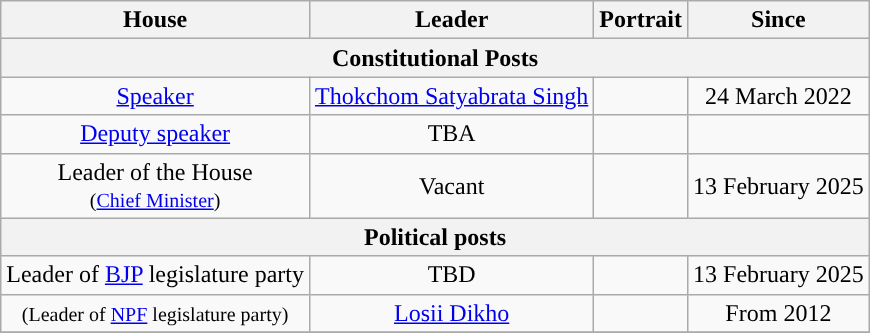<table class="wikitable" style="text-align:center">
<tr>
<th Style="background-color:">House</th>
<th Style="background-color:">Leader</th>
<th Style="background-color:">Portrait</th>
<th Style="background-color:">Since</th>
</tr>
<tr>
<th colspan=4>Constitutional Posts</th>
</tr>
<tr>
<td><a href='#'>Speaker</a></td>
<td><a href='#'>Thokchom Satyabrata Singh</a></td>
<td></td>
<td>24 March 2022</td>
</tr>
<tr>
<td><a href='#'>Deputy speaker</a></td>
<td>TBA</td>
<td></td>
<td></td>
</tr>
<tr>
<td>Leader of the House<br><small>(<a href='#'>Chief Minister</a>)</small></td>
<td>Vacant</td>
<td></td>
<td>13 February 2025</td>
</tr>
<tr>
<th colspan=4>Political posts</th>
</tr>
<tr>
<td>Leader of <a href='#'>BJP</a> legislature party</td>
<td>TBD</td>
<td></td>
<td>13 February 2025</td>
</tr>
<tr>
<td><small>(Leader of <a href='#'>NPF</a> legislature party)</small></td>
<td><a href='#'>Losii Dikho</a></td>
<td></td>
<td>From 2012</td>
</tr>
<tr>
</tr>
</table>
